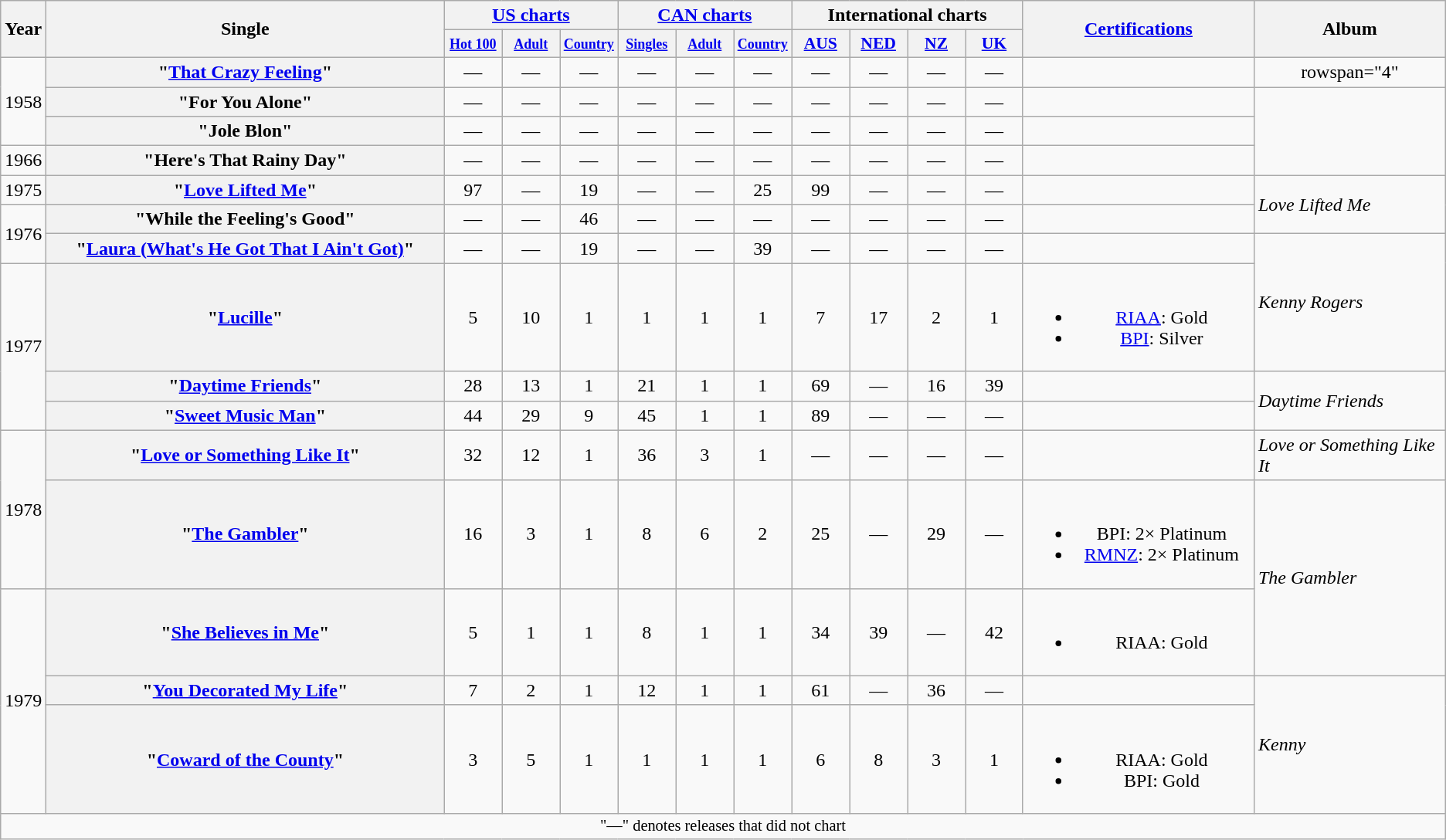<table class="wikitable plainrowheaders" style="text-align:center;">
<tr>
<th rowspan="2">Year</th>
<th rowspan="2" style="width:21em;">Single</th>
<th colspan="3"><a href='#'>US charts</a></th>
<th colspan="3"><a href='#'>CAN charts</a></th>
<th colspan="4">International charts</th>
<th rowspan="2" style="width:12em;"><a href='#'>Certifications</a></th>
<th rowspan="2">Album</th>
</tr>
<tr>
<th style="width:3em;font-size:90%"><a href='#'><small>Hot 100</small></a><br></th>
<th style="width:3em;font-size:90%"><a href='#'><small>Adult</small></a><br></th>
<th style="width:3em;font-size:90%"><a href='#'><small>Country</small></a><br></th>
<th style="width:3em;font-size:90%"><a href='#'><small>Singles</small></a><br></th>
<th style="width:3em;font-size:90%"><a href='#'><small>Adult</small></a><br></th>
<th style="width:3em;font-size:90%"><a href='#'><small>Country</small></a><br></th>
<th style="width:3em;font-size:90%"><a href='#'>AUS</a><br></th>
<th style="width:3em;font-size:90%"><a href='#'>NED</a><br></th>
<th style="width:3em;font-size:90%"><a href='#'>NZ</a><br></th>
<th style="width:3em;font-size:90%"><a href='#'>UK</a><br></th>
</tr>
<tr>
<td rowspan="3">1958</td>
<th scope="row">"<a href='#'>That Crazy Feeling</a>"</th>
<td>—</td>
<td>—</td>
<td>—</td>
<td>—</td>
<td>—</td>
<td>—</td>
<td>—</td>
<td>—</td>
<td>—</td>
<td>—</td>
<td></td>
<td>rowspan="4" </td>
</tr>
<tr>
<th scope="row">"For You Alone"</th>
<td>—</td>
<td>—</td>
<td>—</td>
<td>—</td>
<td>—</td>
<td>—</td>
<td>—</td>
<td>—</td>
<td>—</td>
<td>—</td>
<td></td>
</tr>
<tr>
<th scope="row">"Jole Blon"</th>
<td>—</td>
<td>—</td>
<td>—</td>
<td>—</td>
<td>—</td>
<td>—</td>
<td>—</td>
<td>—</td>
<td>—</td>
<td>—</td>
<td></td>
</tr>
<tr>
<td>1966</td>
<th scope="row">"Here's That Rainy Day"</th>
<td>—</td>
<td>—</td>
<td>—</td>
<td>—</td>
<td>—</td>
<td>—</td>
<td>—</td>
<td>—</td>
<td>—</td>
<td>—</td>
<td></td>
</tr>
<tr>
<td>1975</td>
<th scope="row">"<a href='#'>Love Lifted Me</a>"</th>
<td>97</td>
<td>—</td>
<td>19</td>
<td>—</td>
<td>—</td>
<td>25</td>
<td>99</td>
<td>—</td>
<td>—</td>
<td>—</td>
<td></td>
<td align="left" rowspan="2"><em>Love Lifted Me</em></td>
</tr>
<tr>
<td rowspan="2">1976</td>
<th scope="row">"While the Feeling's Good"</th>
<td>—</td>
<td>—</td>
<td>46</td>
<td>—</td>
<td>—</td>
<td>—</td>
<td>—</td>
<td>—</td>
<td>—</td>
<td>—</td>
<td></td>
</tr>
<tr>
<th scope="row">"<a href='#'>Laura (What's He Got That I Ain't Got)</a>"</th>
<td>—</td>
<td>—</td>
<td>19</td>
<td>—</td>
<td>—</td>
<td>39</td>
<td>—</td>
<td>—</td>
<td>—</td>
<td>—</td>
<td></td>
<td align="left" rowspan="2"><em>Kenny Rogers</em></td>
</tr>
<tr>
<td rowspan="3">1977</td>
<th scope="row">"<a href='#'>Lucille</a>"</th>
<td>5</td>
<td>10</td>
<td>1</td>
<td>1</td>
<td>1</td>
<td>1</td>
<td>7</td>
<td>17</td>
<td>2</td>
<td>1</td>
<td><br><ul><li><a href='#'>RIAA</a>: Gold</li><li><a href='#'>BPI</a>: Silver</li></ul></td>
</tr>
<tr>
<th scope="row">"<a href='#'>Daytime Friends</a>"</th>
<td>28</td>
<td>13</td>
<td>1</td>
<td>21</td>
<td>1</td>
<td>1</td>
<td>69</td>
<td>—</td>
<td>16</td>
<td>39</td>
<td></td>
<td align="left" rowspan="2"><em>Daytime Friends</em></td>
</tr>
<tr>
<th scope="row">"<a href='#'>Sweet Music Man</a>"</th>
<td>44</td>
<td>29</td>
<td>9</td>
<td>45</td>
<td>1</td>
<td>1</td>
<td>89</td>
<td>—</td>
<td>—</td>
<td>—</td>
<td></td>
</tr>
<tr>
<td rowspan="2">1978</td>
<th scope="row">"<a href='#'>Love or Something Like It</a>"</th>
<td>32</td>
<td>12</td>
<td>1</td>
<td>36</td>
<td>3</td>
<td>1</td>
<td>—</td>
<td>—</td>
<td>—</td>
<td>—</td>
<td></td>
<td align="left"><em>Love or Something Like It</em></td>
</tr>
<tr>
<th scope="row">"<a href='#'>The Gambler</a>"</th>
<td>16</td>
<td>3</td>
<td>1</td>
<td>8</td>
<td>6</td>
<td>2</td>
<td>25</td>
<td>—</td>
<td>29</td>
<td>—</td>
<td><br><ul><li>BPI: 2× Platinum</li><li><a href='#'>RMNZ</a>: 2× Platinum</li></ul></td>
<td align="left" rowspan="2"><em>The Gambler</em></td>
</tr>
<tr>
<td rowspan="3">1979</td>
<th scope="row">"<a href='#'>She Believes in Me</a>"</th>
<td>5</td>
<td>1</td>
<td>1</td>
<td>8</td>
<td>1</td>
<td>1</td>
<td>34</td>
<td>39</td>
<td>—</td>
<td>42</td>
<td><br><ul><li>RIAA: Gold</li></ul></td>
</tr>
<tr>
<th scope="row">"<a href='#'>You Decorated My Life</a>"</th>
<td>7</td>
<td>2</td>
<td>1</td>
<td>12</td>
<td>1</td>
<td>1</td>
<td>61</td>
<td>—</td>
<td>36</td>
<td>—</td>
<td></td>
<td align="left" rowspan="2"><em>Kenny</em></td>
</tr>
<tr>
<th scope="row">"<a href='#'>Coward of the County</a>"</th>
<td>3</td>
<td>5</td>
<td>1</td>
<td>1</td>
<td>1</td>
<td>1</td>
<td>6</td>
<td>8</td>
<td>3</td>
<td>1</td>
<td><br><ul><li>RIAA: Gold</li><li>BPI: Gold</li></ul></td>
</tr>
<tr>
<td colspan="14" style="font-size:85%">"—" denotes releases that did not chart</td>
</tr>
</table>
